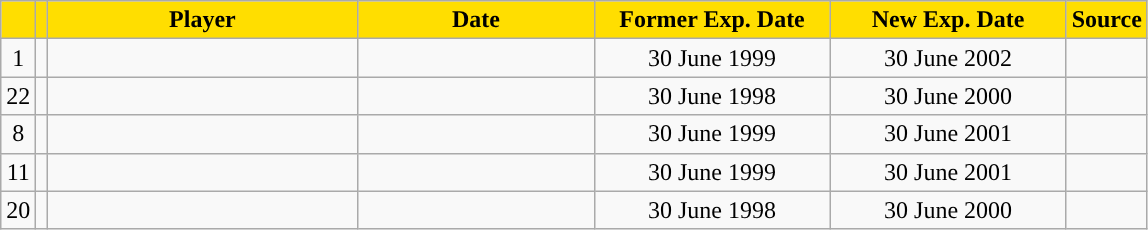<table class="wikitable sortable">
<tr>
<th style="background:#FFDE00"></th>
<th style="background:#FFDE00"></th>
<th width=200 style="background:#FFDE00">Player</th>
<th width=150 style="background:#FFDE00">Date</th>
<th width=150 style="background:#FFDE00">Former Exp. Date</th>
<th width=150 style="background:#FFDE00">New Exp. Date</th>
<th style="background:#FFDE00">Source</th>
</tr>
<tr>
<td align=center>1</td>
<td align=center></td>
<td></td>
<td align=center></td>
<td align=center>30 June 1999</td>
<td align=center>30 June 2002</td>
<td align=center></td>
</tr>
<tr>
<td align=center>22</td>
<td align=center></td>
<td></td>
<td align=center></td>
<td align=center>30 June 1998</td>
<td align=center>30 June 2000</td>
<td align=center></td>
</tr>
<tr>
<td align=center>8</td>
<td align=center></td>
<td></td>
<td align=center></td>
<td align=center>30 June 1999</td>
<td align=center>30 June 2001</td>
<td align=center></td>
</tr>
<tr>
<td align=center>11</td>
<td align=center></td>
<td></td>
<td align=center></td>
<td align=center>30 June 1999</td>
<td align=center>30 June 2001</td>
<td align=center></td>
</tr>
<tr>
<td align=center>20</td>
<td align=center></td>
<td></td>
<td align=center></td>
<td align=center>30 June 1998</td>
<td align=center>30 June 2000</td>
<td align=center></td>
</tr>
</table>
